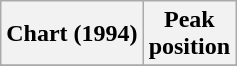<table class="wikitable sortable">
<tr>
<th align="left">Chart (1994)</th>
<th align="center">Peak<br>position</th>
</tr>
<tr>
</tr>
</table>
